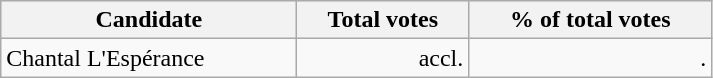<table style="width:475px;" class="wikitable">
<tr bgcolor="#EEEEEE">
<th align="left">Candidate</th>
<th align="right">Total votes</th>
<th align="right">% of total votes</th>
</tr>
<tr>
<td align="left">Chantal L'Espérance</td>
<td align="right">accl.</td>
<td align="right">.</td>
</tr>
</table>
